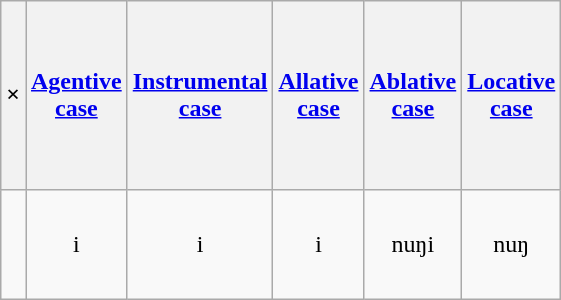<table class="wikitable" style="text-align: center; width: 200px; height: 200px;">
<tr>
<th>×</th>
<th><a href='#'>Agentive  case</a></th>
<th><a href='#'>Instrumental case</a></th>
<th><a href='#'>Allative case</a></th>
<th><a href='#'>Ablative case</a></th>
<th><a href='#'>Locative case</a></th>
</tr>
<tr>
<td></td>
<td>i</td>
<td>i</td>
<td>i</td>
<td>nuŋi</td>
<td>nuŋ</td>
</tr>
</table>
